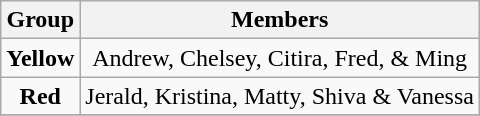<table class="wikitable" style="text-align:center;">
<tr>
<th>Group</th>
<th>Members</th>
</tr>
<tr>
<td><strong>Yellow</strong></td>
<td>Andrew, Chelsey, Citira, Fred, & Ming</td>
</tr>
<tr>
<td><strong>Red</strong></td>
<td>Jerald, Kristina, Matty, Shiva & Vanessa</td>
</tr>
<tr>
</tr>
</table>
